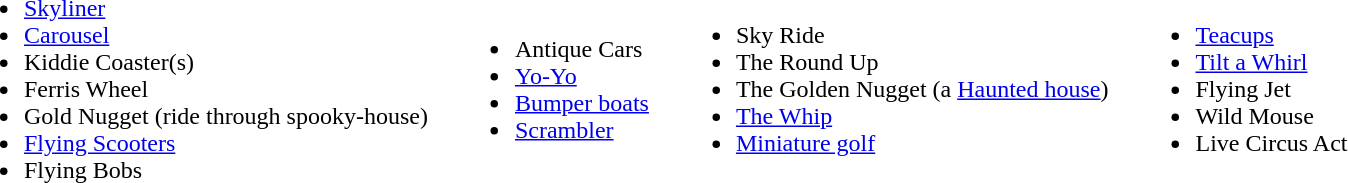<table border=0 cellspacing=6 cellpadding=6>
<tr>
<td><br><ul><li><a href='#'>Skyliner</a></li><li><a href='#'>Carousel</a></li><li>Kiddie Coaster(s)</li><li>Ferris Wheel</li><li>Gold Nugget (ride through spooky-house)</li><li><a href='#'>Flying Scooters</a></li><li>Flying Bobs</li></ul></td>
<td><br><ul><li>Antique Cars</li><li><a href='#'>Yo-Yo</a></li><li><a href='#'>Bumper boats</a></li><li><a href='#'>Scrambler</a></li></ul></td>
<td><br><ul><li>Sky Ride</li><li>The Round Up</li><li>The Golden Nugget (a <a href='#'>Haunted house</a>)</li><li><a href='#'>The Whip</a></li><li><a href='#'>Miniature golf</a></li></ul></td>
<td><br><ul><li><a href='#'>Teacups</a></li><li><a href='#'>Tilt a Whirl</a></li><li>Flying Jet</li><li>Wild Mouse</li><li>Live Circus Act</li></ul></td>
</tr>
</table>
